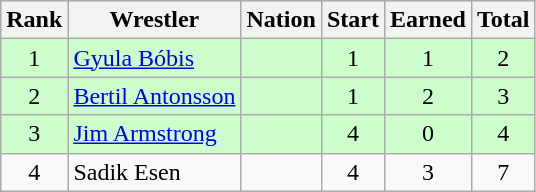<table class="wikitable sortable" style="text-align:center;">
<tr>
<th>Rank</th>
<th>Wrestler</th>
<th>Nation</th>
<th>Start</th>
<th>Earned</th>
<th>Total</th>
</tr>
<tr style="background:#cfc;">
<td>1</td>
<td align=left><a href='#'>Gyula Bóbis</a></td>
<td align=left></td>
<td>1</td>
<td>1</td>
<td>2</td>
</tr>
<tr style="background:#cfc;">
<td>2</td>
<td align=left><a href='#'>Bertil Antonsson</a></td>
<td align=left></td>
<td>1</td>
<td>2</td>
<td>3</td>
</tr>
<tr style="background:#cfc;">
<td>3</td>
<td align=left><a href='#'>Jim Armstrong</a></td>
<td align=left></td>
<td>4</td>
<td>0</td>
<td>4</td>
</tr>
<tr>
<td>4</td>
<td align=left>Sadik Esen</td>
<td align=left></td>
<td>4</td>
<td>3</td>
<td>7</td>
</tr>
</table>
